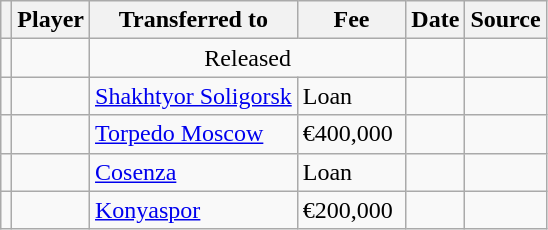<table class="wikitable plainrowheaders sortable">
<tr>
<th></th>
<th scope="col">Player</th>
<th>Transferred to</th>
<th style="width: 65px;">Fee</th>
<th scope="col">Date</th>
<th scope="col">Source</th>
</tr>
<tr>
<td align=center></td>
<td></td>
<td colspan="2" style="text-align: center;">Released</td>
<td></td>
<td></td>
</tr>
<tr>
<td align=center></td>
<td></td>
<td> <a href='#'>Shakhtyor Soligorsk</a></td>
<td>Loan</td>
<td></td>
<td></td>
</tr>
<tr>
<td align=center></td>
<td></td>
<td> <a href='#'>Torpedo Moscow</a></td>
<td>€400,000</td>
<td></td>
<td></td>
</tr>
<tr>
<td align=center></td>
<td></td>
<td> <a href='#'>Cosenza</a></td>
<td>Loan</td>
<td></td>
<td></td>
</tr>
<tr>
<td align=center></td>
<td></td>
<td> <a href='#'>Konyaspor</a></td>
<td>€200,000</td>
<td></td>
<td></td>
</tr>
</table>
